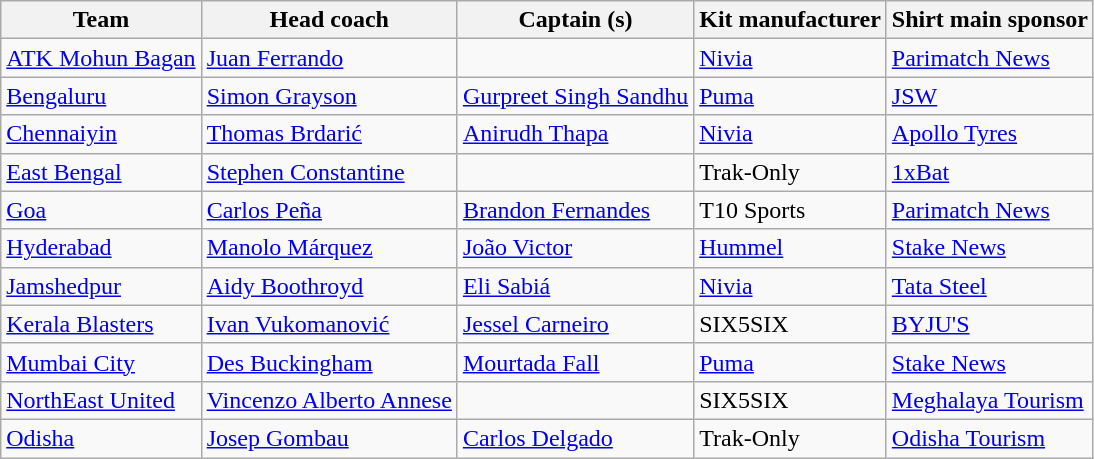<table class="wikitable sortable">
<tr>
<th>Team</th>
<th>Head coach</th>
<th>Captain (s)</th>
<th>Kit manufacturer</th>
<th>Shirt main sponsor</th>
</tr>
<tr>
<td><a href='#'>ATK Mohun Bagan</a></td>
<td> <a href='#'>Juan Ferrando</a></td>
<td> </td>
<td><a href='#'>Nivia</a></td>
<td><a href='#'>Parimatch News</a></td>
</tr>
<tr>
<td><a href='#'>Bengaluru</a></td>
<td> <a href='#'>Simon Grayson</a></td>
<td> <a href='#'>Gurpreet Singh Sandhu</a></td>
<td><a href='#'>Puma</a></td>
<td><a href='#'>JSW</a></td>
</tr>
<tr>
<td><a href='#'>Chennaiyin</a></td>
<td> <a href='#'>Thomas Brdarić</a></td>
<td> <a href='#'>Anirudh Thapa</a></td>
<td><a href='#'>Nivia</a></td>
<td><a href='#'>Apollo Tyres</a></td>
</tr>
<tr>
<td><a href='#'>East Bengal</a></td>
<td> <a href='#'>Stephen Constantine</a></td>
<td></td>
<td>Trak-Only</td>
<td><a href='#'>1xBat</a></td>
</tr>
<tr>
<td><a href='#'>Goa</a></td>
<td> <a href='#'>Carlos Peña</a></td>
<td> <a href='#'>Brandon Fernandes</a></td>
<td>T10 Sports</td>
<td><a href='#'>Parimatch News</a></td>
</tr>
<tr>
<td><a href='#'>Hyderabad</a></td>
<td> <a href='#'>Manolo Márquez</a></td>
<td> <a href='#'>João Victor</a></td>
<td><a href='#'>Hummel</a></td>
<td><a href='#'>Stake News</a></td>
</tr>
<tr>
<td><a href='#'>Jamshedpur</a></td>
<td> <a href='#'>Aidy Boothroyd</a></td>
<td> <a href='#'>Eli Sabiá</a></td>
<td><a href='#'>Nivia</a></td>
<td><a href='#'>Tata Steel</a></td>
</tr>
<tr>
<td><a href='#'>Kerala Blasters</a></td>
<td> <a href='#'>Ivan Vukomanović</a></td>
<td> <a href='#'>Jessel Carneiro</a></td>
<td>SIX5SIX</td>
<td><a href='#'>BYJU'S</a></td>
</tr>
<tr>
<td><a href='#'>Mumbai City</a></td>
<td> <a href='#'>Des Buckingham</a></td>
<td> <a href='#'>Mourtada Fall</a></td>
<td><a href='#'>Puma</a></td>
<td><a href='#'>Stake News</a></td>
</tr>
<tr>
<td><a href='#'>NorthEast United</a></td>
<td> <a href='#'>Vincenzo Alberto Annese</a></td>
<td></td>
<td>SIX5SIX</td>
<td><a href='#'>Meghalaya Tourism</a></td>
</tr>
<tr>
<td><a href='#'>Odisha</a></td>
<td> <a href='#'>Josep Gombau</a></td>
<td> <a href='#'>Carlos Delgado</a></td>
<td>Trak-Only</td>
<td><a href='#'>Odisha Tourism</a></td>
</tr>
</table>
